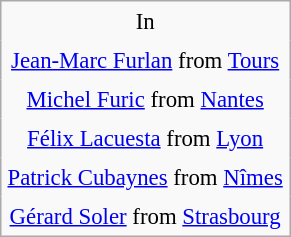<table class= border="2" cellpadding="4" cellspacing="0" style="text-align:center; margin: 1em 1em 1em 0; background: #f9f9f9; border:1px #aaa solid; border-collapse: collapse; font-size: 95%">
<tr>
<td>In</td>
</tr>
<tr>
<td><a href='#'>Jean-Marc Furlan</a> from <a href='#'>Tours</a></td>
</tr>
<tr>
<td><a href='#'>Michel Furic</a> from <a href='#'>Nantes</a></td>
</tr>
<tr>
<td><a href='#'>Félix Lacuesta</a> from <a href='#'>Lyon</a></td>
</tr>
<tr>
<td><a href='#'>Patrick Cubaynes</a> from <a href='#'>Nîmes</a></td>
</tr>
<tr>
<td><a href='#'>Gérard Soler</a> from <a href='#'>Strasbourg</a></td>
</tr>
<tr>
</tr>
</table>
